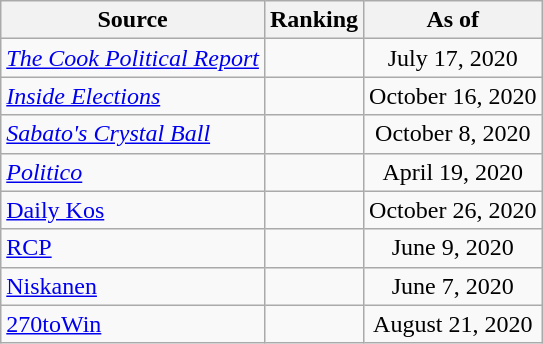<table class="wikitable" style="text-align:center">
<tr>
<th>Source</th>
<th>Ranking</th>
<th>As of</th>
</tr>
<tr>
<td align=left><em><a href='#'>The Cook Political Report</a></em></td>
<td></td>
<td>July 17, 2020</td>
</tr>
<tr>
<td align=left><em><a href='#'>Inside Elections</a></em></td>
<td></td>
<td>October 16, 2020</td>
</tr>
<tr>
<td align=left><em><a href='#'>Sabato's Crystal Ball</a></em></td>
<td></td>
<td>October 8, 2020</td>
</tr>
<tr>
<td align="left"><em><a href='#'>Politico</a></em></td>
<td></td>
<td>April 19, 2020</td>
</tr>
<tr>
<td align="left"><a href='#'>Daily Kos</a></td>
<td></td>
<td>October 26, 2020</td>
</tr>
<tr>
<td align="left"><a href='#'>RCP</a></td>
<td></td>
<td>June 9, 2020</td>
</tr>
<tr>
<td align="left"><a href='#'>Niskanen</a></td>
<td></td>
<td>June 7, 2020</td>
</tr>
<tr>
<td align="left"><a href='#'>270toWin</a></td>
<td></td>
<td>August 21, 2020</td>
</tr>
</table>
